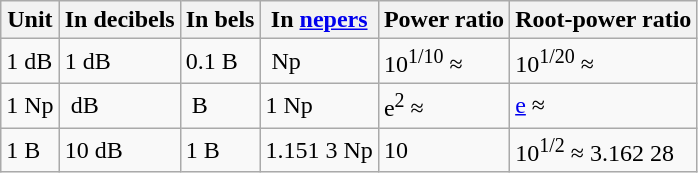<table class="wikitable">
<tr>
<th>Unit</th>
<th>In decibels</th>
<th>In bels</th>
<th>In <a href='#'>nepers</a></th>
<th>Power ratio</th>
<th>Root-power ratio</th>
</tr>
<tr>
<td>1 dB</td>
<td>1 dB</td>
<td>0.1 B</td>
<td> Np</td>
<td>10<sup>1/10</sup> ≈ </td>
<td>10<sup>1/20</sup> ≈ </td>
</tr>
<tr>
<td>1 Np</td>
<td> dB</td>
<td> B</td>
<td>1 Np</td>
<td>e<sup>2</sup> ≈ </td>
<td><a href='#'>e</a> ≈ </td>
</tr>
<tr>
<td>1 B</td>
<td>10 dB</td>
<td>1 B</td>
<td>1.151 3 Np</td>
<td>10</td>
<td>10<sup>1/2</sup> ≈ 3.162 28</td>
</tr>
</table>
